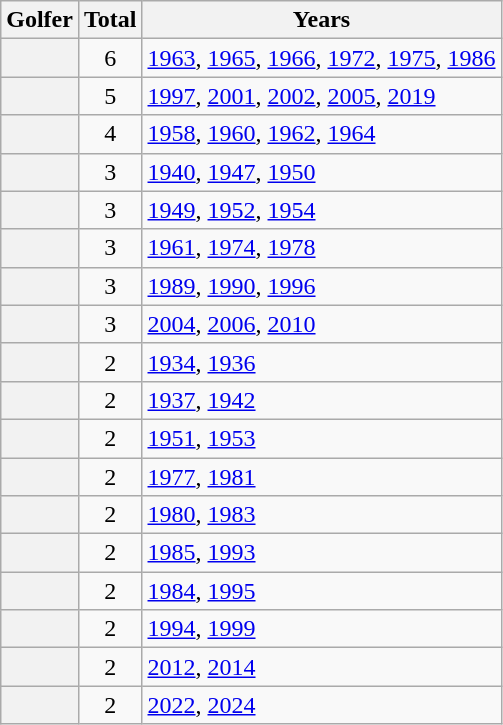<table class="sortable plainrowheaders wikitable" style="text-align:left;">
<tr>
<th scope="col">Golfer</th>
<th scope="col">Total</th>
<th scope="col" class="unsortable">Years</th>
</tr>
<tr>
<th scope=row></th>
<td align="center">6</td>
<td><a href='#'>1963</a>, <a href='#'>1965</a>, <a href='#'>1966</a>, <a href='#'>1972</a>, <a href='#'>1975</a>, <a href='#'>1986</a></td>
</tr>
<tr>
<th scope=row></th>
<td align="center">5</td>
<td><a href='#'>1997</a>, <a href='#'>2001</a>, <a href='#'>2002</a>, <a href='#'>2005</a>, <a href='#'>2019</a></td>
</tr>
<tr>
<th scope=row></th>
<td align="center">4</td>
<td><a href='#'>1958</a>, <a href='#'>1960</a>, <a href='#'>1962</a>, <a href='#'>1964</a></td>
</tr>
<tr>
<th scope=row></th>
<td align="center">3</td>
<td><a href='#'>1940</a>, <a href='#'>1947</a>, <a href='#'>1950</a></td>
</tr>
<tr>
<th scope=row></th>
<td align="center">3</td>
<td><a href='#'>1949</a>, <a href='#'>1952</a>, <a href='#'>1954</a></td>
</tr>
<tr>
<th scope=row></th>
<td align="center">3</td>
<td><a href='#'>1961</a>, <a href='#'>1974</a>, <a href='#'>1978</a></td>
</tr>
<tr>
<th scope=row></th>
<td align="center">3</td>
<td><a href='#'>1989</a>, <a href='#'>1990</a>, <a href='#'>1996</a></td>
</tr>
<tr>
<th scope=row></th>
<td align="center">3</td>
<td><a href='#'>2004</a>, <a href='#'>2006</a>, <a href='#'>2010</a></td>
</tr>
<tr>
<th scope=row></th>
<td align="center">2</td>
<td><a href='#'>1934</a>, <a href='#'>1936</a></td>
</tr>
<tr>
<th scope=row></th>
<td align="center">2</td>
<td><a href='#'>1937</a>, <a href='#'>1942</a></td>
</tr>
<tr>
<th scope=row></th>
<td align="center">2</td>
<td><a href='#'>1951</a>, <a href='#'>1953</a></td>
</tr>
<tr>
<th scope=row></th>
<td align="center">2</td>
<td><a href='#'>1977</a>, <a href='#'>1981</a></td>
</tr>
<tr>
<th scope=row></th>
<td align="center">2</td>
<td><a href='#'>1980</a>, <a href='#'>1983</a></td>
</tr>
<tr>
<th scope=row></th>
<td align="center">2</td>
<td><a href='#'>1985</a>, <a href='#'>1993</a></td>
</tr>
<tr>
<th scope=row></th>
<td align="center">2</td>
<td><a href='#'>1984</a>, <a href='#'>1995</a></td>
</tr>
<tr>
<th scope=row></th>
<td align="center">2</td>
<td><a href='#'>1994</a>, <a href='#'>1999</a></td>
</tr>
<tr>
<th scope=row></th>
<td align="center">2</td>
<td><a href='#'>2012</a>, <a href='#'>2014</a></td>
</tr>
<tr>
<th scope=row></th>
<td align="center">2</td>
<td><a href='#'>2022</a>, <a href='#'>2024</a></td>
</tr>
</table>
